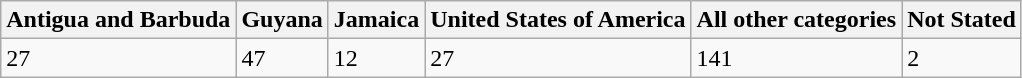<table class="wikitable">
<tr>
<th>Antigua and Barbuda</th>
<th>Guyana</th>
<th>Jamaica</th>
<th>United States of America</th>
<th>All other categories</th>
<th>Not Stated</th>
</tr>
<tr>
<td>27</td>
<td>47</td>
<td>12</td>
<td>27</td>
<td>141</td>
<td>2</td>
</tr>
</table>
